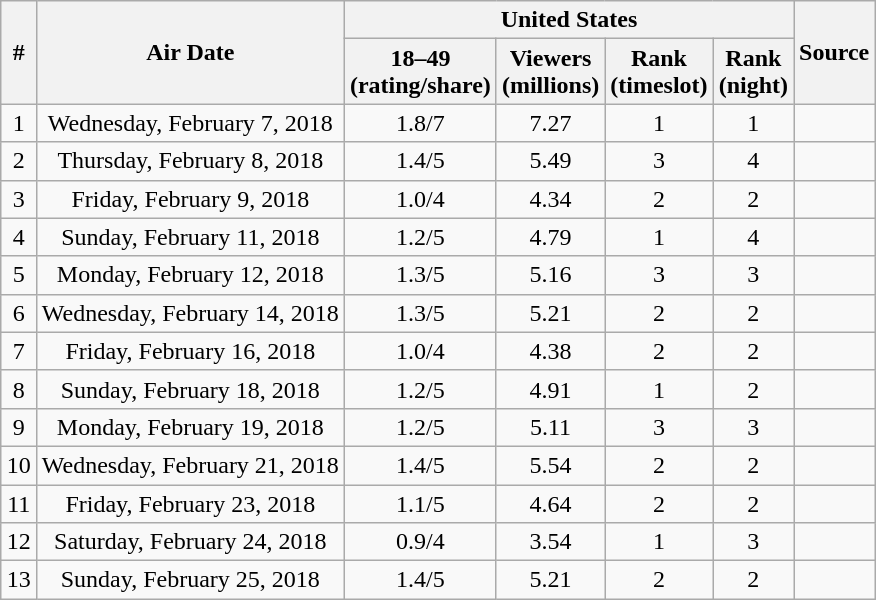<table class="wikitable" style="margin:auto; margin:auto;">
<tr>
<th rowspan="2">#</th>
<th rowspan="2">Air Date</th>
<th colspan="4" style="text-align:center" class="unsortable">United States</th>
<th rowspan="2" class="unsortable">Source</th>
</tr>
<tr>
<th>18–49<br>(rating/share)</th>
<th>Viewers<br>(millions)</th>
<th>Rank<br>(timeslot)</th>
<th>Rank<br>(night)</th>
</tr>
<tr>
<td style="text-align:center">1</td>
<td style="text-align:center">Wednesday, February 7, 2018</td>
<td style="text-align:center">1.8/7</td>
<td style="text-align:center">7.27</td>
<td style="text-align:center">1</td>
<td style="text-align:center">1</td>
<td style="text-align:center"></td>
</tr>
<tr>
<td style="text-align:center">2</td>
<td style="text-align:center">Thursday, February 8, 2018</td>
<td style="text-align:center">1.4/5</td>
<td style="text-align:center">5.49</td>
<td style="text-align:center">3</td>
<td style="text-align:center">4</td>
<td style="text-align:center"></td>
</tr>
<tr>
<td style="text-align:center">3</td>
<td style="text-align:center">Friday, February 9, 2018</td>
<td style="text-align:center">1.0/4</td>
<td style="text-align:center">4.34</td>
<td style="text-align:center">2</td>
<td style="text-align:center">2</td>
<td style="text-align:center"></td>
</tr>
<tr>
<td style="text-align:center">4</td>
<td style="text-align:center">Sunday, February 11, 2018</td>
<td style="text-align:center">1.2/5</td>
<td style="text-align:center">4.79</td>
<td style="text-align:center">1</td>
<td style="text-align:center">4</td>
<td style="text-align:center"></td>
</tr>
<tr>
<td style="text-align:center">5</td>
<td style="text-align:center">Monday, February 12, 2018</td>
<td style="text-align:center">1.3/5</td>
<td style="text-align:center">5.16</td>
<td style="text-align:center">3</td>
<td style="text-align:center">3</td>
<td style="text-align:center"></td>
</tr>
<tr>
<td style="text-align:center">6</td>
<td style="text-align:center">Wednesday, February 14, 2018</td>
<td style="text-align:center">1.3/5</td>
<td style="text-align:center">5.21</td>
<td style="text-align:center">2</td>
<td style="text-align:center">2</td>
<td style="text-align:center"></td>
</tr>
<tr>
<td style="text-align:center">7</td>
<td style="text-align:center">Friday, February 16, 2018</td>
<td style="text-align:center">1.0/4</td>
<td style="text-align:center">4.38</td>
<td style="text-align:center">2</td>
<td style="text-align:center">2</td>
<td style="text-align:center"></td>
</tr>
<tr>
<td style="text-align:center">8</td>
<td style="text-align:center">Sunday, February 18, 2018</td>
<td style="text-align:center">1.2/5</td>
<td style="text-align:center">4.91</td>
<td style="text-align:center">1</td>
<td style="text-align:center">2</td>
<td style="text-align:center"></td>
</tr>
<tr>
<td style="text-align:center">9</td>
<td style="text-align:center">Monday, February 19, 2018</td>
<td style="text-align:center">1.2/5</td>
<td style="text-align:center">5.11</td>
<td style="text-align:center">3</td>
<td style="text-align:center">3</td>
<td style="text-align:center"></td>
</tr>
<tr>
<td style="text-align:center">10</td>
<td style="text-align:center">Wednesday, February 21, 2018</td>
<td style="text-align:center">1.4/5</td>
<td style="text-align:center">5.54</td>
<td style="text-align:center">2</td>
<td style="text-align:center">2</td>
<td style="text-align:center"></td>
</tr>
<tr>
<td style="text-align:center">11</td>
<td style="text-align:center">Friday, February 23, 2018</td>
<td style="text-align:center">1.1/5</td>
<td style="text-align:center">4.64</td>
<td style="text-align:center">2</td>
<td style="text-align:center">2</td>
<td style="text-align:center"></td>
</tr>
<tr>
<td style="text-align:center">12</td>
<td style="text-align:center">Saturday, February 24, 2018</td>
<td style="text-align:center">0.9/4</td>
<td style="text-align:center">3.54</td>
<td style="text-align:center">1</td>
<td style="text-align:center">3</td>
<td style="text-align:center"></td>
</tr>
<tr>
<td style="text-align:center">13</td>
<td style="text-align:center">Sunday, February 25, 2018</td>
<td style="text-align:center">1.4/5</td>
<td style="text-align:center">5.21</td>
<td style="text-align:center">2</td>
<td style="text-align:center">2</td>
<td style="text-align:center"></td>
</tr>
</table>
